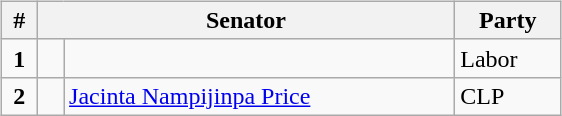<table style="width:100%;">
<tr style=vertical-align:top>
<td><br>












</td>
<td align=right><br><table class="wikitable" style="float:right;clear:right;width:30%">
<tr>
<th>#</th>
<th colspan="2">Senator</th>
<th>Party</th>
</tr>
<tr>
<td align=center><strong>1</strong></td>
<td> </td>
<td></td>
<td>Labor</td>
</tr>
<tr>
<td align=center><strong>2</strong></td>
<td> </td>
<td><a href='#'>Jacinta Nampijinpa Price</a></td>
<td>CLP</td>
</tr>
</table>
</td>
</tr>
</table>
